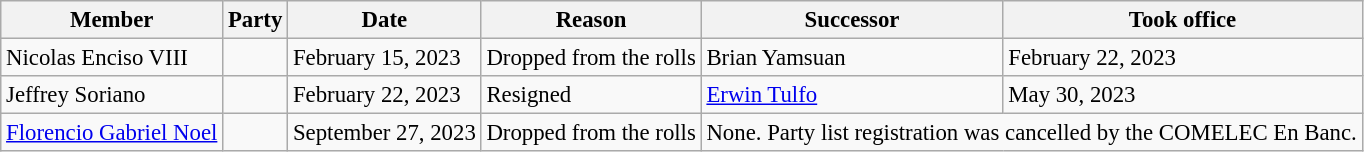<table class=wikitable style="font-size:95%;">
<tr>
<th>Member</th>
<th>Party</th>
<th>Date</th>
<th>Reason</th>
<th>Successor</th>
<th>Took office</th>
</tr>
<tr>
<td>Nicolas Enciso VIII</td>
<td></td>
<td>February 15, 2023</td>
<td>Dropped from the rolls</td>
<td>Brian Yamsuan</td>
<td>February 22, 2023</td>
</tr>
<tr>
<td>Jeffrey Soriano</td>
<td></td>
<td>February 22, 2023</td>
<td>Resigned</td>
<td><a href='#'>Erwin Tulfo</a></td>
<td>May 30, 2023</td>
</tr>
<tr>
<td><a href='#'>Florencio Gabriel Noel</a></td>
<td></td>
<td>September 27, 2023</td>
<td>Dropped from the rolls</td>
<td colspan="2">None. Party list registration was cancelled by the COMELEC En Banc.</td>
</tr>
</table>
